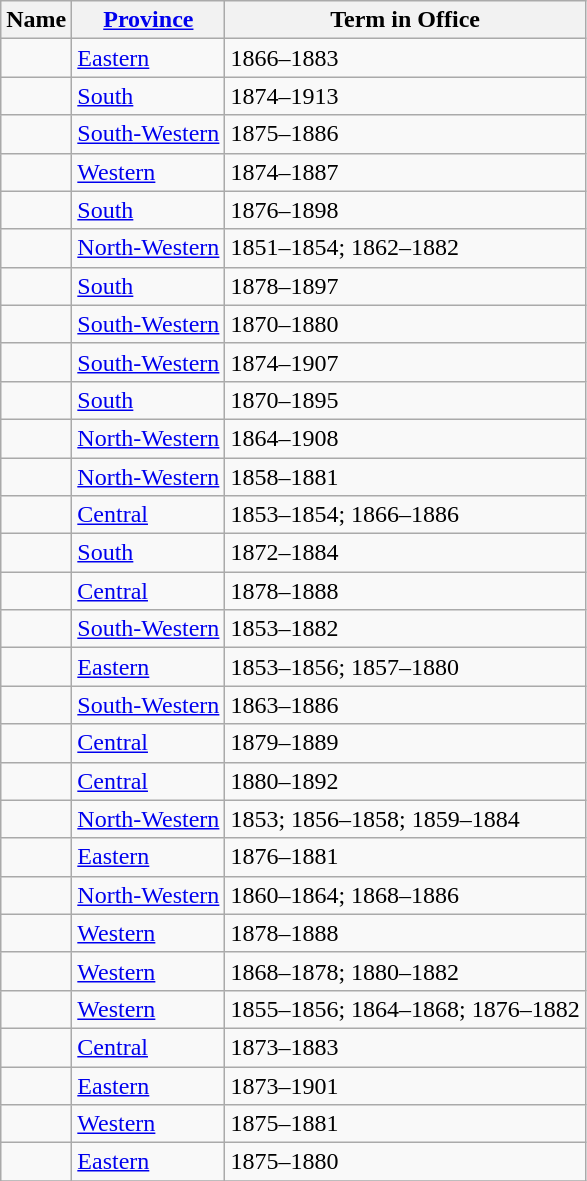<table class="wikitable sortable">
<tr>
<th>Name</th>
<th><a href='#'>Province</a></th>
<th>Term in Office</th>
</tr>
<tr>
<td></td>
<td><a href='#'>Eastern</a></td>
<td>1866–1883</td>
</tr>
<tr>
<td></td>
<td><a href='#'>South</a></td>
<td>1874–1913</td>
</tr>
<tr>
<td></td>
<td><a href='#'>South-Western</a></td>
<td>1875–1886</td>
</tr>
<tr>
<td></td>
<td><a href='#'>Western</a></td>
<td>1874–1887</td>
</tr>
<tr>
<td></td>
<td><a href='#'>South</a></td>
<td>1876–1898</td>
</tr>
<tr>
<td></td>
<td><a href='#'>North-Western</a></td>
<td>1851–1854; 1862–1882</td>
</tr>
<tr>
<td></td>
<td><a href='#'>South</a></td>
<td>1878–1897</td>
</tr>
<tr>
<td> </td>
<td><a href='#'>South-Western</a></td>
<td>1870–1880</td>
</tr>
<tr>
<td></td>
<td><a href='#'>South-Western</a></td>
<td>1874–1907</td>
</tr>
<tr>
<td></td>
<td><a href='#'>South</a></td>
<td>1870–1895</td>
</tr>
<tr>
<td></td>
<td><a href='#'>North-Western</a></td>
<td>1864–1908</td>
</tr>
<tr>
<td> </td>
<td><a href='#'>North-Western</a></td>
<td>1858–1881</td>
</tr>
<tr>
<td></td>
<td><a href='#'>Central</a></td>
<td>1853–1854; 1866–1886</td>
</tr>
<tr>
<td></td>
<td><a href='#'>South</a></td>
<td>1872–1884</td>
</tr>
<tr>
<td></td>
<td><a href='#'>Central</a></td>
<td>1878–1888</td>
</tr>
<tr>
<td> </td>
<td><a href='#'>South-Western</a></td>
<td>1853–1882</td>
</tr>
<tr>
<td> </td>
<td><a href='#'>Eastern</a></td>
<td>1853–1856; 1857–1880</td>
</tr>
<tr>
<td></td>
<td><a href='#'>South-Western</a></td>
<td>1863–1886</td>
</tr>
<tr>
<td></td>
<td><a href='#'>Central</a></td>
<td>1879–1889</td>
</tr>
<tr>
<td></td>
<td><a href='#'>Central</a></td>
<td>1880–1892</td>
</tr>
<tr>
<td></td>
<td><a href='#'>North-Western</a></td>
<td>1853; 1856–1858; 1859–1884</td>
</tr>
<tr>
<td> </td>
<td><a href='#'>Eastern</a></td>
<td>1876–1881</td>
</tr>
<tr>
<td></td>
<td><a href='#'>North-Western</a></td>
<td>1860–1864; 1868–1886</td>
</tr>
<tr>
<td></td>
<td><a href='#'>Western</a></td>
<td>1878–1888</td>
</tr>
<tr>
<td></td>
<td><a href='#'>Western</a></td>
<td>1868–1878; 1880–1882</td>
</tr>
<tr>
<td></td>
<td><a href='#'>Western</a></td>
<td>1855–1856; 1864–1868; 1876–1882</td>
</tr>
<tr>
<td></td>
<td><a href='#'>Central</a></td>
<td>1873–1883</td>
</tr>
<tr>
<td></td>
<td><a href='#'>Eastern</a></td>
<td>1873–1901</td>
</tr>
<tr>
<td> </td>
<td><a href='#'>Western</a></td>
<td>1875–1881</td>
</tr>
<tr>
<td> </td>
<td><a href='#'>Eastern</a></td>
<td>1875–1880</td>
</tr>
<tr>
</tr>
</table>
